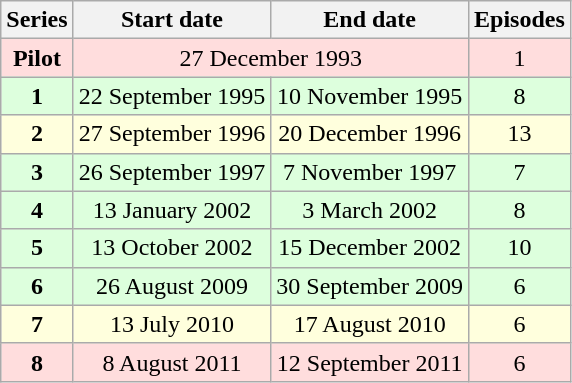<table class="wikitable" style="text-align:center;">
<tr>
<th>Series</th>
<th>Start date</th>
<th>End date</th>
<th>Episodes</th>
</tr>
<tr style="background:#fdd;">
<td><strong>Pilot</strong></td>
<td colspan=2>27 December 1993</td>
<td>1</td>
</tr>
<tr style="background:#dfd;">
<td><strong>1</strong></td>
<td>22 September 1995</td>
<td>10 November 1995</td>
<td>8</td>
</tr>
<tr style="background:#ffd;">
<td><strong>2</strong></td>
<td>27 September 1996</td>
<td>20 December 1996</td>
<td>13</td>
</tr>
<tr style="background:#dfd;">
<td><strong>3</strong></td>
<td>26 September 1997</td>
<td>7 November 1997</td>
<td>7</td>
</tr>
<tr style="background:#dfd;">
<td><strong>4</strong></td>
<td>13 January 2002</td>
<td>3 March 2002</td>
<td>8</td>
</tr>
<tr style="background:#dfd;">
<td><strong>5</strong></td>
<td>13 October 2002</td>
<td>15 December 2002</td>
<td>10</td>
</tr>
<tr style="background:#dfd;">
<td><strong>6</strong></td>
<td>26 August 2009</td>
<td>30 September 2009</td>
<td>6</td>
</tr>
<tr style="background:#ffd;">
<td><strong>7</strong></td>
<td>13 July 2010</td>
<td>17 August 2010</td>
<td>6</td>
</tr>
<tr style="background:#fdd;">
<td><strong>8</strong></td>
<td>8 August 2011</td>
<td>12 September 2011</td>
<td>6</td>
</tr>
</table>
